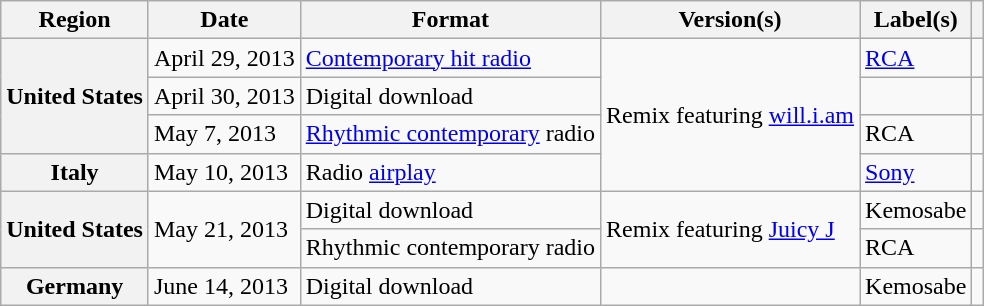<table class="wikitable plainrowheaders">
<tr>
<th scope="col">Region</th>
<th scope="col">Date</th>
<th scope="col">Format</th>
<th scope="col">Version(s)</th>
<th scope="col">Label(s)</th>
<th scope="col"></th>
</tr>
<tr>
<th rowspan="3" scope="row">United States</th>
<td>April 29, 2013</td>
<td><a href='#'>Contemporary hit radio</a></td>
<td rowspan="4">Remix featuring <a href='#'>will.i.am</a></td>
<td><a href='#'>RCA</a></td>
<td align="center"></td>
</tr>
<tr>
<td>April 30, 2013</td>
<td>Digital download</td>
<td></td>
<td align="center"></td>
</tr>
<tr>
<td>May 7, 2013</td>
<td><a href='#'>Rhythmic contemporary</a> radio</td>
<td>RCA</td>
<td align="center"></td>
</tr>
<tr>
<th scope="row">Italy</th>
<td>May 10, 2013</td>
<td>Radio <a href='#'>airplay</a></td>
<td><a href='#'>Sony</a></td>
<td align="center"></td>
</tr>
<tr>
<th rowspan="2" scope="row">United States</th>
<td rowspan="2">May 21, 2013</td>
<td>Digital download</td>
<td rowspan="2">Remix featuring <a href='#'>Juicy J</a></td>
<td>Kemosabe</td>
<td align="center"></td>
</tr>
<tr>
<td>Rhythmic contemporary radio</td>
<td>RCA</td>
<td align="center"></td>
</tr>
<tr>
<th scope="row">Germany</th>
<td>June 14, 2013</td>
<td>Digital download</td>
<td></td>
<td>Kemosabe</td>
<td align="center"></td>
</tr>
</table>
